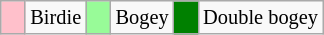<table class="wikitable" span = 50 style="font-size:85%">
<tr>
<td style="background:Pink; width:10px;"></td>
<td>Birdie</td>
<td style="background:PaleGreen; width:10px;"></td>
<td>Bogey</td>
<td style="background:Green; width:10px;"></td>
<td>Double bogey</td>
</tr>
</table>
